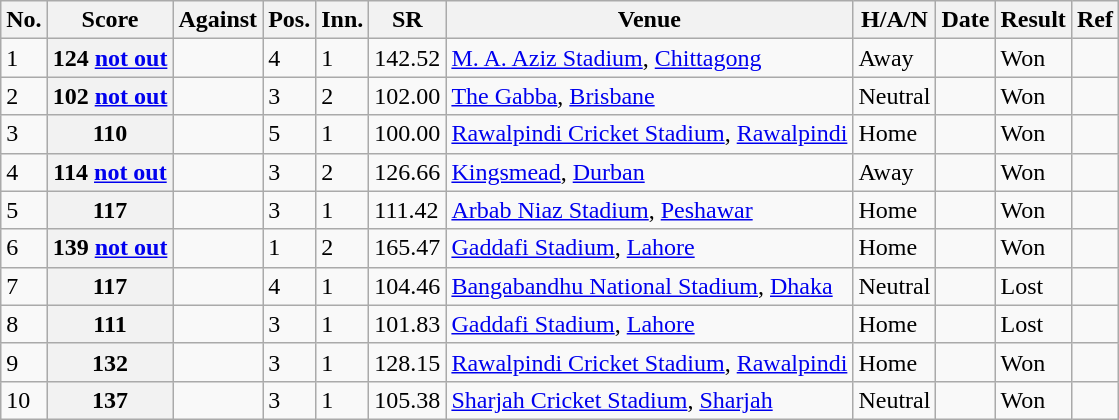<table class="wikitable sortable plainrowheaders">
<tr>
<th>No.</th>
<th>Score</th>
<th>Against</th>
<th>Pos.</th>
<th>Inn.</th>
<th>SR</th>
<th>Venue</th>
<th>H/A/N</th>
<th>Date</th>
<th>Result</th>
<th class="unsortable" scope="col">Ref</th>
</tr>
<tr>
<td>1</td>
<th scope="row"> 124 <a href='#'>not out</a></th>
<td></td>
<td>4</td>
<td>1</td>
<td>142.52</td>
<td><a href='#'>M. A. Aziz Stadium</a>, <a href='#'>Chittagong</a></td>
<td>Away</td>
<td></td>
<td>Won</td>
<td></td>
</tr>
<tr>
<td>2</td>
<th scope="row"> 102 <a href='#'>not out</a></th>
<td></td>
<td>3</td>
<td>2</td>
<td>102.00</td>
<td><a href='#'>The Gabba</a>, <a href='#'>Brisbane</a></td>
<td>Neutral</td>
<td></td>
<td>Won</td>
<td></td>
</tr>
<tr>
<td>3</td>
<th scope="row"> 110</th>
<td></td>
<td>5</td>
<td>1</td>
<td>100.00</td>
<td><a href='#'>Rawalpindi Cricket Stadium</a>, <a href='#'>Rawalpindi</a></td>
<td>Home</td>
<td></td>
<td>Won</td>
<td></td>
</tr>
<tr>
<td>4</td>
<th scope="row"> 114 <a href='#'>not out</a></th>
<td></td>
<td>3</td>
<td>2</td>
<td>126.66</td>
<td><a href='#'>Kingsmead</a>, <a href='#'>Durban</a></td>
<td>Away</td>
<td></td>
<td>Won</td>
<td></td>
</tr>
<tr>
<td>5</td>
<th scope="row"> 117</th>
<td></td>
<td>3</td>
<td>1</td>
<td>111.42</td>
<td><a href='#'>Arbab Niaz Stadium</a>, <a href='#'>Peshawar</a></td>
<td>Home</td>
<td></td>
<td>Won</td>
<td></td>
</tr>
<tr>
<td>6</td>
<th scope="row"> 139 <a href='#'>not out</a></th>
<td></td>
<td>1</td>
<td>2</td>
<td>165.47</td>
<td><a href='#'>Gaddafi Stadium</a>, <a href='#'>Lahore</a></td>
<td>Home</td>
<td></td>
<td>Won</td>
<td></td>
</tr>
<tr>
<td>7</td>
<th scope="row"> 117</th>
<td></td>
<td>4</td>
<td>1</td>
<td>104.46</td>
<td><a href='#'>Bangabandhu National Stadium</a>, <a href='#'>Dhaka</a></td>
<td>Neutral</td>
<td></td>
<td>Lost</td>
<td></td>
</tr>
<tr>
<td>8</td>
<th scope="row"> 111</th>
<td></td>
<td>3</td>
<td>1</td>
<td>101.83</td>
<td><a href='#'>Gaddafi Stadium</a>, <a href='#'>Lahore</a></td>
<td>Home</td>
<td></td>
<td>Lost</td>
<td></td>
</tr>
<tr>
<td>9</td>
<th scope="row"> 132</th>
<td></td>
<td>3</td>
<td>1</td>
<td>128.15</td>
<td><a href='#'>Rawalpindi Cricket Stadium</a>, <a href='#'>Rawalpindi</a></td>
<td>Home</td>
<td></td>
<td>Won</td>
<td></td>
</tr>
<tr>
<td>10</td>
<th scope="row"> 137</th>
<td></td>
<td>3</td>
<td>1</td>
<td>105.38</td>
<td><a href='#'>Sharjah Cricket Stadium</a>, <a href='#'>Sharjah</a></td>
<td>Neutral</td>
<td></td>
<td>Won</td>
<td></td>
</tr>
</table>
